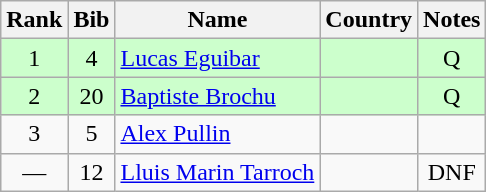<table class="wikitable" style="text-align:center;">
<tr>
<th>Rank</th>
<th>Bib</th>
<th>Name</th>
<th>Country</th>
<th>Notes</th>
</tr>
<tr bgcolor=ccffcc>
<td>1</td>
<td>4</td>
<td align=left><a href='#'>Lucas Eguibar</a></td>
<td align=left></td>
<td>Q</td>
</tr>
<tr bgcolor=ccffcc>
<td>2</td>
<td>20</td>
<td align=left><a href='#'>Baptiste Brochu</a></td>
<td align=left></td>
<td>Q</td>
</tr>
<tr>
<td>3</td>
<td>5</td>
<td align=left><a href='#'>Alex Pullin</a></td>
<td align=left></td>
<td></td>
</tr>
<tr>
<td>—</td>
<td>12</td>
<td align=left><a href='#'>Lluis Marin Tarroch</a></td>
<td align=left></td>
<td>DNF</td>
</tr>
</table>
